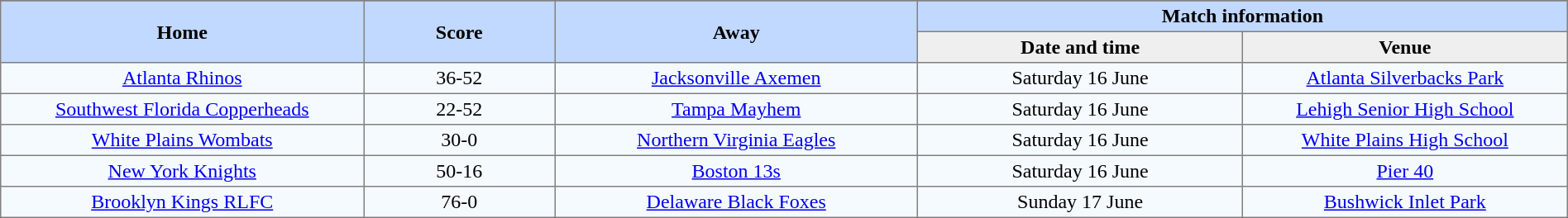<table border="1" cellpadding="3" cellspacing="0" style="border-collapse:collapse; text-align:center; width:100%;">
<tr style="background:#c1d8ff;">
</tr>
<tr style="background:#c1d8ff;">
<th rowspan="2" style="width:19%;">Home</th>
<th rowspan="2" style="width:10%;">Score</th>
<th rowspan="2" style="width:19%;">Away</th>
<th colspan=6>Match information</th>
</tr>
<tr style="background:#efefef;">
<th width=17%>Date and time</th>
<th width=17%>Venue</th>
</tr>
<tr style="text-align:center; background:#f5faff;">
<td><a href='#'>Atlanta Rhinos</a></td>
<td>36-52</td>
<td><a href='#'>Jacksonville Axemen</a></td>
<td>Saturday 16 June</td>
<td><a href='#'>Atlanta Silverbacks Park</a></td>
</tr>
<tr style="text-align:center; background:#f5faff;">
<td><a href='#'>Southwest Florida Copperheads</a></td>
<td>22-52</td>
<td><a href='#'>Tampa Mayhem</a></td>
<td>Saturday 16 June</td>
<td><a href='#'>Lehigh Senior High School</a></td>
</tr>
<tr style="text-align:center; background:#f5faff;">
<td><a href='#'>White Plains Wombats</a></td>
<td>30-0</td>
<td><a href='#'>Northern Virginia Eagles</a></td>
<td>Saturday 16 June</td>
<td><a href='#'>White Plains High School</a></td>
</tr>
<tr style="text-align:center; background:#f5faff;">
<td><a href='#'>New York Knights</a></td>
<td>50-16</td>
<td><a href='#'>Boston 13s</a></td>
<td>Saturday 16 June</td>
<td><a href='#'>Pier 40</a></td>
</tr>
<tr style="text-align:center; background:#f5faff;">
<td><a href='#'>Brooklyn Kings RLFC</a></td>
<td>76-0</td>
<td><a href='#'>Delaware Black Foxes</a></td>
<td>Sunday 17 June</td>
<td><a href='#'>Bushwick Inlet Park</a></td>
</tr>
</table>
